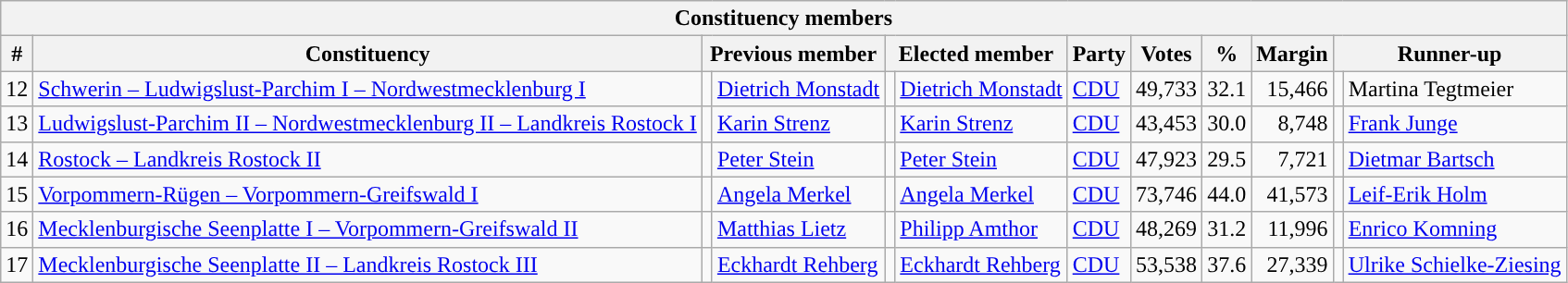<table class="wikitable sortable" style="text-align:right">
<tr>
<th colspan="12">Constituency members</th>
</tr>
<tr>
<th>#</th>
<th>Constituency</th>
<th colspan="2">Previous member</th>
<th colspan="2">Elected member</th>
<th>Party</th>
<th>Votes</th>
<th>%</th>
<th>Margin</th>
<th colspan="2">Runner-up</th>
</tr>
<tr>
<td>12</td>
<td align=left><a href='#'>Schwerin – Ludwigslust-Parchim I – Nordwestmecklenburg I</a></td>
<td bgcolor=></td>
<td align=left><a href='#'>Dietrich Monstadt</a></td>
<td bgcolor=></td>
<td align=left><a href='#'>Dietrich Monstadt</a></td>
<td align=left><a href='#'>CDU</a></td>
<td>49,733</td>
<td>32.1</td>
<td>15,466</td>
<td bgcolor=></td>
<td align=left>Martina Tegtmeier</td>
</tr>
<tr>
<td>13</td>
<td align=left><a href='#'>Ludwigslust-Parchim II – Nordwestmecklenburg II – Landkreis Rostock I</a></td>
<td bgcolor=></td>
<td align=left><a href='#'>Karin Strenz</a></td>
<td bgcolor=></td>
<td align=left><a href='#'>Karin Strenz</a></td>
<td align=left><a href='#'>CDU</a></td>
<td>43,453</td>
<td>30.0</td>
<td>8,748</td>
<td bgcolor=></td>
<td align=left><a href='#'>Frank Junge</a></td>
</tr>
<tr>
<td>14</td>
<td align=left><a href='#'>Rostock – Landkreis Rostock II</a></td>
<td bgcolor=></td>
<td align=left><a href='#'>Peter Stein</a></td>
<td bgcolor=></td>
<td align=left><a href='#'>Peter Stein</a></td>
<td align=left><a href='#'>CDU</a></td>
<td>47,923</td>
<td>29.5</td>
<td>7,721</td>
<td bgcolor=></td>
<td align=left><a href='#'>Dietmar Bartsch</a></td>
</tr>
<tr>
<td>15</td>
<td align=left><a href='#'>Vorpommern-Rügen – Vorpommern-Greifswald I</a></td>
<td bgcolor=></td>
<td align=left><a href='#'>Angela Merkel</a></td>
<td bgcolor=></td>
<td align=left><a href='#'>Angela Merkel</a></td>
<td align=left><a href='#'>CDU</a></td>
<td>73,746</td>
<td>44.0</td>
<td>41,573</td>
<td bgcolor=></td>
<td align=left><a href='#'>Leif-Erik Holm</a></td>
</tr>
<tr>
<td>16</td>
<td align=left><a href='#'>Mecklenburgische Seenplatte I – Vorpommern-Greifswald II</a></td>
<td bgcolor=></td>
<td align=left><a href='#'>Matthias Lietz</a></td>
<td></td>
<td align=left><a href='#'>Philipp Amthor</a></td>
<td align=left><a href='#'>CDU</a></td>
<td>48,269</td>
<td>31.2</td>
<td>11,996</td>
<td bgcolor=></td>
<td align=left><a href='#'>Enrico Komning</a></td>
</tr>
<tr>
<td>17</td>
<td align=left><a href='#'>Mecklenburgische Seenplatte II – Landkreis Rostock III</a></td>
<td bgcolor=></td>
<td align=left><a href='#'>Eckhardt Rehberg</a></td>
<td bgcolor=></td>
<td align=left><a href='#'>Eckhardt Rehberg</a></td>
<td align=left><a href='#'>CDU</a></td>
<td>53,538</td>
<td>37.6</td>
<td>27,339</td>
<td bgcolor=></td>
<td align=left><a href='#'>Ulrike Schielke-Ziesing</a></td>
</tr>
</table>
